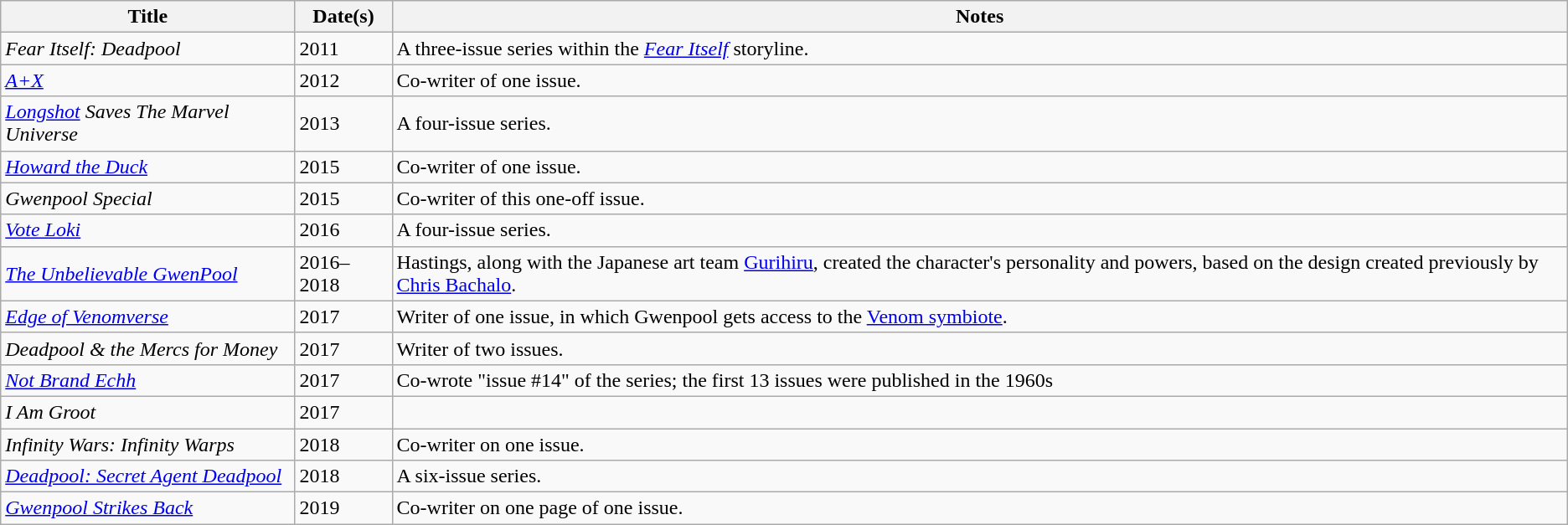<table class="wikitable">
<tr>
<th>Title</th>
<th>Date(s)</th>
<th>Notes</th>
</tr>
<tr>
<td><em>Fear Itself: Deadpool</em></td>
<td>2011</td>
<td>A three-issue series within the <em><a href='#'>Fear Itself</a></em> storyline.</td>
</tr>
<tr>
<td><em><a href='#'>A+X</a></em></td>
<td>2012</td>
<td>Co-writer of one issue.</td>
</tr>
<tr>
<td><em><a href='#'>Longshot</a> Saves The Marvel Universe</em></td>
<td>2013</td>
<td>A four-issue series.</td>
</tr>
<tr>
<td><em><a href='#'>Howard the Duck</a></em></td>
<td>2015</td>
<td>Co-writer of one issue.</td>
</tr>
<tr>
<td><em>Gwenpool Special</em></td>
<td>2015</td>
<td>Co-writer of this one-off issue.</td>
</tr>
<tr>
<td><em><a href='#'>Vote Loki</a></em></td>
<td>2016</td>
<td>A four-issue series.</td>
</tr>
<tr>
<td><em><a href='#'>The Unbelievable GwenPool</a></em></td>
<td>2016–2018</td>
<td>Hastings, along with the Japanese art team <a href='#'>Gurihiru</a>, created the character's personality and powers, based on the design created previously by <a href='#'>Chris Bachalo</a>.</td>
</tr>
<tr>
<td><em><a href='#'>Edge of Venomverse</a></em></td>
<td>2017</td>
<td>Writer of one issue, in which Gwenpool gets access to the <a href='#'>Venom symbiote</a>.</td>
</tr>
<tr>
<td><em>Deadpool & the Mercs for Money</em></td>
<td>2017</td>
<td>Writer of two issues.</td>
</tr>
<tr>
<td><em><a href='#'>Not Brand Echh</a></em></td>
<td>2017</td>
<td>Co-wrote "issue #14" of the series; the first 13 issues were published in the 1960s</td>
</tr>
<tr>
<td><em>I Am Groot</em></td>
<td>2017</td>
<td></td>
</tr>
<tr>
<td><em>Infinity Wars: Infinity Warps</em></td>
<td>2018</td>
<td>Co-writer on one issue.</td>
</tr>
<tr>
<td><em><a href='#'>Deadpool: Secret Agent Deadpool</a></em></td>
<td>2018</td>
<td>A six-issue series.</td>
</tr>
<tr>
<td><em><a href='#'>Gwenpool Strikes Back</a></em></td>
<td>2019</td>
<td>Co-writer on one page of one issue.</td>
</tr>
</table>
